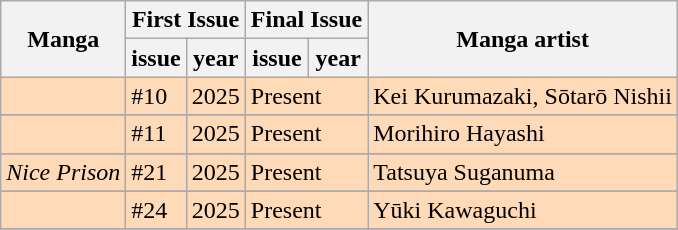<table class="wikitable sortable">
<tr>
<th rowspan="2" scope="col">Manga</th>
<th colspan="2" scope="col">First Issue</th>
<th colspan="2" scope="col">Final Issue</th>
<th rowspan="2" scope="col">Manga artist</th>
</tr>
<tr>
<th scope="col">issue</th>
<th scope="col">year</th>
<th scope="col">issue</th>
<th scope="col">year</th>
</tr>
<tr style="background-color:#FFDAB9;">
<td></td>
<td>#10</td>
<td>2025</td>
<td colspan="2">Present</td>
<td>Kei Kurumazaki, Sōtarō Nishii</td>
</tr>
<tr style="background-color:#FFDAB9;">
</tr>
<tr>
</tr>
<tr style="background-color:#FFDAB9;">
<td></td>
<td>#11</td>
<td>2025</td>
<td colspan="2">Present</td>
<td>Morihiro Hayashi</td>
</tr>
<tr>
</tr>
<tr style="background-color:#FFDAB9;">
<td><em>Nice Prison</em></td>
<td>#21</td>
<td>2025</td>
<td colspan="2">Present</td>
<td>Tatsuya Suganuma</td>
</tr>
<tr>
</tr>
<tr style="background-color:#FFDAB9;">
<td></td>
<td>#24</td>
<td>2025</td>
<td colspan="2">Present</td>
<td>Yūki Kawaguchi</td>
</tr>
<tr style="background-color:#FFDAB9;">
</tr>
</table>
